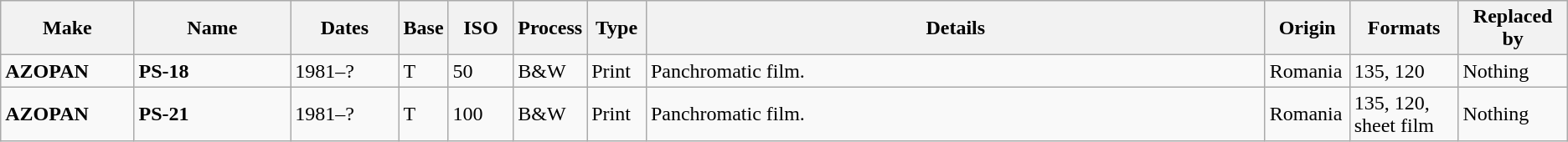<table class="wikitable">
<tr>
<th scope="col" style="width: 100px;">Make</th>
<th scope="col" style="width: 120px;">Name</th>
<th scope="col" style="width: 80px;">Dates</th>
<th scope="col" style="width: 30px;">Base</th>
<th scope="col" style="width: 45px;">ISO</th>
<th scope="col" style="width: 40px;">Process</th>
<th scope="col" style="width: 40px;">Type</th>
<th scope="col" style="width: 500px;">Details</th>
<th scope="col" style="width: 60px;">Origin</th>
<th scope="col" style="width: 80px;">Formats</th>
<th scope="col" style="width: 80px;">Replaced by</th>
</tr>
<tr>
<td><strong>AZOPAN</strong></td>
<td><strong>PS-18</strong></td>
<td>1981–?</td>
<td>T</td>
<td>50</td>
<td>B&W</td>
<td>Print</td>
<td>Panchromatic film.</td>
<td>Romania</td>
<td>135, 120</td>
<td>Nothing</td>
</tr>
<tr>
<td><strong>AZOPAN</strong></td>
<td><strong>PS-21</strong></td>
<td>1981–?</td>
<td>T</td>
<td>100</td>
<td>B&W</td>
<td>Print</td>
<td>Panchromatic film.</td>
<td>Romania</td>
<td>135, 120, sheet film</td>
<td>Nothing</td>
</tr>
</table>
